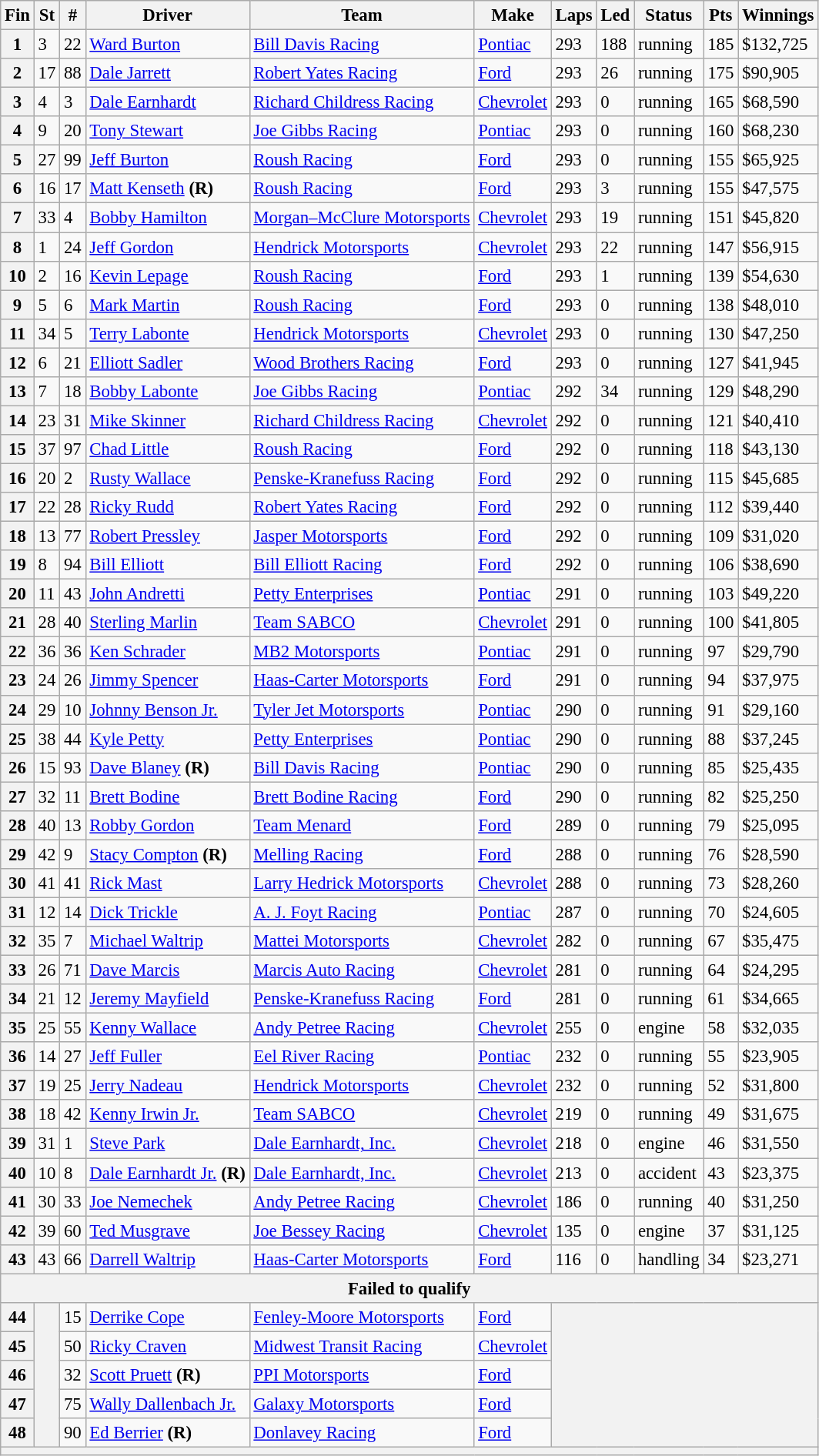<table class="wikitable" style="font-size:95%">
<tr>
<th>Fin</th>
<th>St</th>
<th>#</th>
<th>Driver</th>
<th>Team</th>
<th>Make</th>
<th>Laps</th>
<th>Led</th>
<th>Status</th>
<th>Pts</th>
<th>Winnings</th>
</tr>
<tr>
<th>1</th>
<td>3</td>
<td>22</td>
<td><a href='#'>Ward Burton</a></td>
<td><a href='#'>Bill Davis Racing</a></td>
<td><a href='#'>Pontiac</a></td>
<td>293</td>
<td>188</td>
<td>running</td>
<td>185</td>
<td>$132,725</td>
</tr>
<tr>
<th>2</th>
<td>17</td>
<td>88</td>
<td><a href='#'>Dale Jarrett</a></td>
<td><a href='#'>Robert Yates Racing</a></td>
<td><a href='#'>Ford</a></td>
<td>293</td>
<td>26</td>
<td>running</td>
<td>175</td>
<td>$90,905</td>
</tr>
<tr>
<th>3</th>
<td>4</td>
<td>3</td>
<td><a href='#'>Dale Earnhardt</a></td>
<td><a href='#'>Richard Childress Racing</a></td>
<td><a href='#'>Chevrolet</a></td>
<td>293</td>
<td>0</td>
<td>running</td>
<td>165</td>
<td>$68,590</td>
</tr>
<tr>
<th>4</th>
<td>9</td>
<td>20</td>
<td><a href='#'>Tony Stewart</a></td>
<td><a href='#'>Joe Gibbs Racing</a></td>
<td><a href='#'>Pontiac</a></td>
<td>293</td>
<td>0</td>
<td>running</td>
<td>160</td>
<td>$68,230</td>
</tr>
<tr>
<th>5</th>
<td>27</td>
<td>99</td>
<td><a href='#'>Jeff Burton</a></td>
<td><a href='#'>Roush Racing</a></td>
<td><a href='#'>Ford</a></td>
<td>293</td>
<td>0</td>
<td>running</td>
<td>155</td>
<td>$65,925</td>
</tr>
<tr>
<th>6</th>
<td>16</td>
<td>17</td>
<td><a href='#'>Matt Kenseth</a> <strong>(R)</strong></td>
<td><a href='#'>Roush Racing</a></td>
<td><a href='#'>Ford</a></td>
<td>293</td>
<td>3</td>
<td>running</td>
<td>155</td>
<td>$47,575</td>
</tr>
<tr>
<th>7</th>
<td>33</td>
<td>4</td>
<td><a href='#'>Bobby Hamilton</a></td>
<td><a href='#'>Morgan–McClure Motorsports</a></td>
<td><a href='#'>Chevrolet</a></td>
<td>293</td>
<td>19</td>
<td>running</td>
<td>151</td>
<td>$45,820</td>
</tr>
<tr>
<th>8</th>
<td>1</td>
<td>24</td>
<td><a href='#'>Jeff Gordon</a></td>
<td><a href='#'>Hendrick Motorsports</a></td>
<td><a href='#'>Chevrolet</a></td>
<td>293</td>
<td>22</td>
<td>running</td>
<td>147</td>
<td>$56,915</td>
</tr>
<tr>
<th>10</th>
<td>2</td>
<td>16</td>
<td><a href='#'>Kevin Lepage</a></td>
<td><a href='#'>Roush Racing</a></td>
<td><a href='#'>Ford</a></td>
<td>293</td>
<td>1</td>
<td>running</td>
<td>139</td>
<td>$54,630</td>
</tr>
<tr>
<th>9</th>
<td>5</td>
<td>6</td>
<td><a href='#'>Mark Martin</a></td>
<td><a href='#'>Roush Racing</a></td>
<td><a href='#'>Ford</a></td>
<td>293</td>
<td>0</td>
<td>running</td>
<td>138</td>
<td>$48,010</td>
</tr>
<tr>
<th>11</th>
<td>34</td>
<td>5</td>
<td><a href='#'>Terry Labonte</a></td>
<td><a href='#'>Hendrick Motorsports</a></td>
<td><a href='#'>Chevrolet</a></td>
<td>293</td>
<td>0</td>
<td>running</td>
<td>130</td>
<td>$47,250</td>
</tr>
<tr>
<th>12</th>
<td>6</td>
<td>21</td>
<td><a href='#'>Elliott Sadler</a></td>
<td><a href='#'>Wood Brothers Racing</a></td>
<td><a href='#'>Ford</a></td>
<td>293</td>
<td>0</td>
<td>running</td>
<td>127</td>
<td>$41,945</td>
</tr>
<tr>
<th>13</th>
<td>7</td>
<td>18</td>
<td><a href='#'>Bobby Labonte</a></td>
<td><a href='#'>Joe Gibbs Racing</a></td>
<td><a href='#'>Pontiac</a></td>
<td>292</td>
<td>34</td>
<td>running</td>
<td>129</td>
<td>$48,290</td>
</tr>
<tr>
<th>14</th>
<td>23</td>
<td>31</td>
<td><a href='#'>Mike Skinner</a></td>
<td><a href='#'>Richard Childress Racing</a></td>
<td><a href='#'>Chevrolet</a></td>
<td>292</td>
<td>0</td>
<td>running</td>
<td>121</td>
<td>$40,410</td>
</tr>
<tr>
<th>15</th>
<td>37</td>
<td>97</td>
<td><a href='#'>Chad Little</a></td>
<td><a href='#'>Roush Racing</a></td>
<td><a href='#'>Ford</a></td>
<td>292</td>
<td>0</td>
<td>running</td>
<td>118</td>
<td>$43,130</td>
</tr>
<tr>
<th>16</th>
<td>20</td>
<td>2</td>
<td><a href='#'>Rusty Wallace</a></td>
<td><a href='#'>Penske-Kranefuss Racing</a></td>
<td><a href='#'>Ford</a></td>
<td>292</td>
<td>0</td>
<td>running</td>
<td>115</td>
<td>$45,685</td>
</tr>
<tr>
<th>17</th>
<td>22</td>
<td>28</td>
<td><a href='#'>Ricky Rudd</a></td>
<td><a href='#'>Robert Yates Racing</a></td>
<td><a href='#'>Ford</a></td>
<td>292</td>
<td>0</td>
<td>running</td>
<td>112</td>
<td>$39,440</td>
</tr>
<tr>
<th>18</th>
<td>13</td>
<td>77</td>
<td><a href='#'>Robert Pressley</a></td>
<td><a href='#'>Jasper Motorsports</a></td>
<td><a href='#'>Ford</a></td>
<td>292</td>
<td>0</td>
<td>running</td>
<td>109</td>
<td>$31,020</td>
</tr>
<tr>
<th>19</th>
<td>8</td>
<td>94</td>
<td><a href='#'>Bill Elliott</a></td>
<td><a href='#'>Bill Elliott Racing</a></td>
<td><a href='#'>Ford</a></td>
<td>292</td>
<td>0</td>
<td>running</td>
<td>106</td>
<td>$38,690</td>
</tr>
<tr>
<th>20</th>
<td>11</td>
<td>43</td>
<td><a href='#'>John Andretti</a></td>
<td><a href='#'>Petty Enterprises</a></td>
<td><a href='#'>Pontiac</a></td>
<td>291</td>
<td>0</td>
<td>running</td>
<td>103</td>
<td>$49,220</td>
</tr>
<tr>
<th>21</th>
<td>28</td>
<td>40</td>
<td><a href='#'>Sterling Marlin</a></td>
<td><a href='#'>Team SABCO</a></td>
<td><a href='#'>Chevrolet</a></td>
<td>291</td>
<td>0</td>
<td>running</td>
<td>100</td>
<td>$41,805</td>
</tr>
<tr>
<th>22</th>
<td>36</td>
<td>36</td>
<td><a href='#'>Ken Schrader</a></td>
<td><a href='#'>MB2 Motorsports</a></td>
<td><a href='#'>Pontiac</a></td>
<td>291</td>
<td>0</td>
<td>running</td>
<td>97</td>
<td>$29,790</td>
</tr>
<tr>
<th>23</th>
<td>24</td>
<td>26</td>
<td><a href='#'>Jimmy Spencer</a></td>
<td><a href='#'>Haas-Carter Motorsports</a></td>
<td><a href='#'>Ford</a></td>
<td>291</td>
<td>0</td>
<td>running</td>
<td>94</td>
<td>$37,975</td>
</tr>
<tr>
<th>24</th>
<td>29</td>
<td>10</td>
<td><a href='#'>Johnny Benson Jr.</a></td>
<td><a href='#'>Tyler Jet Motorsports</a></td>
<td><a href='#'>Pontiac</a></td>
<td>290</td>
<td>0</td>
<td>running</td>
<td>91</td>
<td>$29,160</td>
</tr>
<tr>
<th>25</th>
<td>38</td>
<td>44</td>
<td><a href='#'>Kyle Petty</a></td>
<td><a href='#'>Petty Enterprises</a></td>
<td><a href='#'>Pontiac</a></td>
<td>290</td>
<td>0</td>
<td>running</td>
<td>88</td>
<td>$37,245</td>
</tr>
<tr>
<th>26</th>
<td>15</td>
<td>93</td>
<td><a href='#'>Dave Blaney</a> <strong>(R)</strong></td>
<td><a href='#'>Bill Davis Racing</a></td>
<td><a href='#'>Pontiac</a></td>
<td>290</td>
<td>0</td>
<td>running</td>
<td>85</td>
<td>$25,435</td>
</tr>
<tr>
<th>27</th>
<td>32</td>
<td>11</td>
<td><a href='#'>Brett Bodine</a></td>
<td><a href='#'>Brett Bodine Racing</a></td>
<td><a href='#'>Ford</a></td>
<td>290</td>
<td>0</td>
<td>running</td>
<td>82</td>
<td>$25,250</td>
</tr>
<tr>
<th>28</th>
<td>40</td>
<td>13</td>
<td><a href='#'>Robby Gordon</a></td>
<td><a href='#'>Team Menard</a></td>
<td><a href='#'>Ford</a></td>
<td>289</td>
<td>0</td>
<td>running</td>
<td>79</td>
<td>$25,095</td>
</tr>
<tr>
<th>29</th>
<td>42</td>
<td>9</td>
<td><a href='#'>Stacy Compton</a> <strong>(R)</strong></td>
<td><a href='#'>Melling Racing</a></td>
<td><a href='#'>Ford</a></td>
<td>288</td>
<td>0</td>
<td>running</td>
<td>76</td>
<td>$28,590</td>
</tr>
<tr>
<th>30</th>
<td>41</td>
<td>41</td>
<td><a href='#'>Rick Mast</a></td>
<td><a href='#'>Larry Hedrick Motorsports</a></td>
<td><a href='#'>Chevrolet</a></td>
<td>288</td>
<td>0</td>
<td>running</td>
<td>73</td>
<td>$28,260</td>
</tr>
<tr>
<th>31</th>
<td>12</td>
<td>14</td>
<td><a href='#'>Dick Trickle</a></td>
<td><a href='#'>A. J. Foyt Racing</a></td>
<td><a href='#'>Pontiac</a></td>
<td>287</td>
<td>0</td>
<td>running</td>
<td>70</td>
<td>$24,605</td>
</tr>
<tr>
<th>32</th>
<td>35</td>
<td>7</td>
<td><a href='#'>Michael Waltrip</a></td>
<td><a href='#'>Mattei Motorsports</a></td>
<td><a href='#'>Chevrolet</a></td>
<td>282</td>
<td>0</td>
<td>running</td>
<td>67</td>
<td>$35,475</td>
</tr>
<tr>
<th>33</th>
<td>26</td>
<td>71</td>
<td><a href='#'>Dave Marcis</a></td>
<td><a href='#'>Marcis Auto Racing</a></td>
<td><a href='#'>Chevrolet</a></td>
<td>281</td>
<td>0</td>
<td>running</td>
<td>64</td>
<td>$24,295</td>
</tr>
<tr>
<th>34</th>
<td>21</td>
<td>12</td>
<td><a href='#'>Jeremy Mayfield</a></td>
<td><a href='#'>Penske-Kranefuss Racing</a></td>
<td><a href='#'>Ford</a></td>
<td>281</td>
<td>0</td>
<td>running</td>
<td>61</td>
<td>$34,665</td>
</tr>
<tr>
<th>35</th>
<td>25</td>
<td>55</td>
<td><a href='#'>Kenny Wallace</a></td>
<td><a href='#'>Andy Petree Racing</a></td>
<td><a href='#'>Chevrolet</a></td>
<td>255</td>
<td>0</td>
<td>engine</td>
<td>58</td>
<td>$32,035</td>
</tr>
<tr>
<th>36</th>
<td>14</td>
<td>27</td>
<td><a href='#'>Jeff Fuller</a></td>
<td><a href='#'>Eel River Racing</a></td>
<td><a href='#'>Pontiac</a></td>
<td>232</td>
<td>0</td>
<td>running</td>
<td>55</td>
<td>$23,905</td>
</tr>
<tr>
<th>37</th>
<td>19</td>
<td>25</td>
<td><a href='#'>Jerry Nadeau</a></td>
<td><a href='#'>Hendrick Motorsports</a></td>
<td><a href='#'>Chevrolet</a></td>
<td>232</td>
<td>0</td>
<td>running</td>
<td>52</td>
<td>$31,800</td>
</tr>
<tr>
<th>38</th>
<td>18</td>
<td>42</td>
<td><a href='#'>Kenny Irwin Jr.</a></td>
<td><a href='#'>Team SABCO</a></td>
<td><a href='#'>Chevrolet</a></td>
<td>219</td>
<td>0</td>
<td>running</td>
<td>49</td>
<td>$31,675</td>
</tr>
<tr>
<th>39</th>
<td>31</td>
<td>1</td>
<td><a href='#'>Steve Park</a></td>
<td><a href='#'>Dale Earnhardt, Inc.</a></td>
<td><a href='#'>Chevrolet</a></td>
<td>218</td>
<td>0</td>
<td>engine</td>
<td>46</td>
<td>$31,550</td>
</tr>
<tr>
<th>40</th>
<td>10</td>
<td>8</td>
<td><a href='#'>Dale Earnhardt Jr.</a> <strong>(R)</strong></td>
<td><a href='#'>Dale Earnhardt, Inc.</a></td>
<td><a href='#'>Chevrolet</a></td>
<td>213</td>
<td>0</td>
<td>accident</td>
<td>43</td>
<td>$23,375</td>
</tr>
<tr>
<th>41</th>
<td>30</td>
<td>33</td>
<td><a href='#'>Joe Nemechek</a></td>
<td><a href='#'>Andy Petree Racing</a></td>
<td><a href='#'>Chevrolet</a></td>
<td>186</td>
<td>0</td>
<td>running</td>
<td>40</td>
<td>$31,250</td>
</tr>
<tr>
<th>42</th>
<td>39</td>
<td>60</td>
<td><a href='#'>Ted Musgrave</a></td>
<td><a href='#'>Joe Bessey Racing</a></td>
<td><a href='#'>Chevrolet</a></td>
<td>135</td>
<td>0</td>
<td>engine</td>
<td>37</td>
<td>$31,125</td>
</tr>
<tr>
<th>43</th>
<td>43</td>
<td>66</td>
<td><a href='#'>Darrell Waltrip</a></td>
<td><a href='#'>Haas-Carter Motorsports</a></td>
<td><a href='#'>Ford</a></td>
<td>116</td>
<td>0</td>
<td>handling</td>
<td>34</td>
<td>$23,271</td>
</tr>
<tr>
<th colspan="11">Failed to qualify</th>
</tr>
<tr>
<th>44</th>
<th rowspan="5"></th>
<td>15</td>
<td><a href='#'>Derrike Cope</a></td>
<td><a href='#'>Fenley-Moore Motorsports</a></td>
<td><a href='#'>Ford</a></td>
<th colspan="5" rowspan="5"></th>
</tr>
<tr>
<th>45</th>
<td>50</td>
<td><a href='#'>Ricky Craven</a></td>
<td><a href='#'>Midwest Transit Racing</a></td>
<td><a href='#'>Chevrolet</a></td>
</tr>
<tr>
<th>46</th>
<td>32</td>
<td><a href='#'>Scott Pruett</a> <strong>(R)</strong></td>
<td><a href='#'>PPI Motorsports</a></td>
<td><a href='#'>Ford</a></td>
</tr>
<tr>
<th>47</th>
<td>75</td>
<td><a href='#'>Wally Dallenbach Jr.</a></td>
<td><a href='#'>Galaxy Motorsports</a></td>
<td><a href='#'>Ford</a></td>
</tr>
<tr>
<th>48</th>
<td>90</td>
<td><a href='#'>Ed Berrier</a> <strong>(R)</strong></td>
<td><a href='#'>Donlavey Racing</a></td>
<td><a href='#'>Ford</a></td>
</tr>
<tr>
<th colspan="11"></th>
</tr>
</table>
